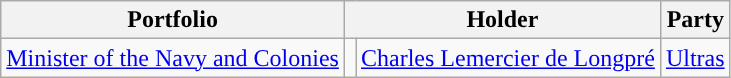<table class="wikitable">
<tr>
<th>Portfolio</th>
<th colspan=2>Holder</th>
<th>Party</th>
</tr>
<tr>
<td><a href='#'>Minister of the Navy and Colonies</a></td>
<td style="background:"></td>
<td><a href='#'>Charles Lemercier de Longpré</a></td>
<td><a href='#'>Ultras</a></td>
</tr>
</table>
